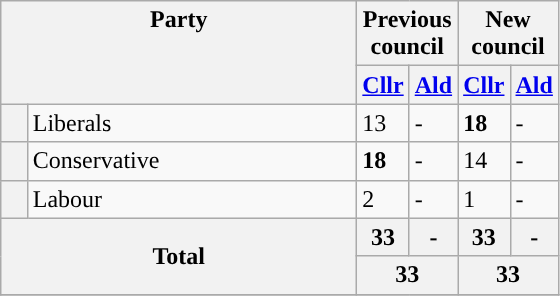<table class="wikitable">
<tr>
<th valign=top colspan="2" rowspan="2" style="width: 230px">Party</th>
<th valign=top colspan="2" style="width: 30px">Previous council</th>
<th valign=top colspan="2" style="width: 30px">New council</th>
</tr>
<tr>
<th><a href='#'>Cllr</a></th>
<th><a href='#'>Ald</a></th>
<th><a href='#'>Cllr</a></th>
<th><a href='#'>Ald</a></th>
</tr>
<tr>
<th style="background-color: "></th>
<td>Liberals</td>
<td>13</td>
<td>-</td>
<td><strong>18</strong></td>
<td>-</td>
</tr>
<tr>
<th style="background-color: "></th>
<td>Conservative</td>
<td><strong>18</strong></td>
<td>-</td>
<td>14</td>
<td>-</td>
</tr>
<tr>
<th style="background-color: "></th>
<td>Labour</td>
<td>2</td>
<td>-</td>
<td>1</td>
<td>-</td>
</tr>
<tr>
<th colspan="2" rowspan="2">Total</th>
<th style="text-align: center">33</th>
<th style="text-align: center">-</th>
<th style="text-align: center">33</th>
<th style="text-align: center">-</th>
</tr>
<tr>
<th colspan="2" style="text-align: center">33</th>
<th colspan="2" style="text-align: center">33</th>
</tr>
<tr>
</tr>
</table>
